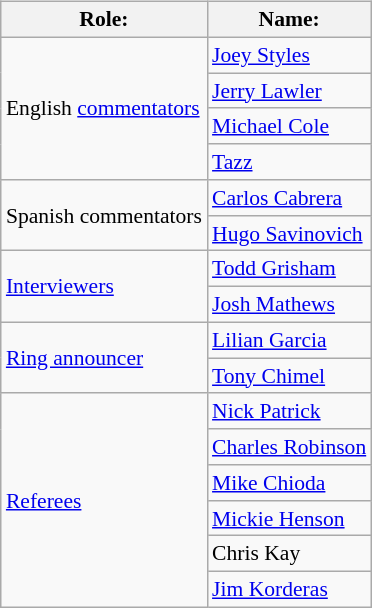<table class=wikitable style="font-size:90%; margin: 0.5em 0 0.5em 1em; float: right; clear: right;">
<tr>
<th>Role:</th>
<th>Name:</th>
</tr>
<tr>
<td rowspan=4>English <a href='#'>commentators</a></td>
<td><a href='#'>Joey Styles</a> </td>
</tr>
<tr>
<td><a href='#'>Jerry Lawler</a> </td>
</tr>
<tr>
<td><a href='#'>Michael Cole</a> </td>
</tr>
<tr>
<td><a href='#'>Tazz</a> </td>
</tr>
<tr>
<td rowspan=2>Spanish commentators</td>
<td><a href='#'>Carlos Cabrera</a></td>
</tr>
<tr>
<td><a href='#'>Hugo Savinovich</a></td>
</tr>
<tr>
<td rowspan=2><a href='#'>Interviewers</a></td>
<td><a href='#'>Todd Grisham</a></td>
</tr>
<tr>
<td><a href='#'>Josh Mathews</a></td>
</tr>
<tr>
<td rowspan=2><a href='#'>Ring announcer</a></td>
<td><a href='#'>Lilian Garcia</a> </td>
</tr>
<tr>
<td><a href='#'>Tony Chimel</a> </td>
</tr>
<tr>
<td rowspan=6><a href='#'>Referees</a></td>
<td><a href='#'>Nick Patrick</a></td>
</tr>
<tr>
<td><a href='#'>Charles Robinson</a></td>
</tr>
<tr>
<td><a href='#'>Mike Chioda</a></td>
</tr>
<tr>
<td><a href='#'>Mickie Henson</a></td>
</tr>
<tr>
<td>Chris Kay</td>
</tr>
<tr>
<td><a href='#'>Jim Korderas</a></td>
</tr>
</table>
